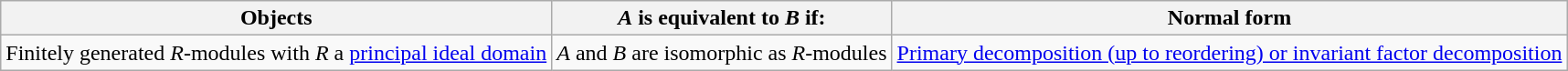<table class="wikitable">
<tr>
<th>Objects</th>
<th><em>A</em> is equivalent to <em>B</em> if:</th>
<th>Normal form</th>
</tr>
<tr>
<td>Finitely generated <em>R</em>-modules with <em>R</em> a <a href='#'>principal ideal domain</a></td>
<td><em>A</em> and <em>B</em> are isomorphic as <em>R</em>-modules</td>
<td><a href='#'>Primary decomposition (up to reordering) or invariant factor decomposition</a></td>
</tr>
</table>
